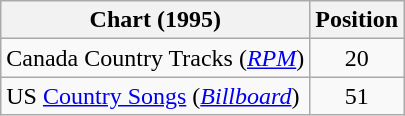<table class="wikitable sortable">
<tr>
<th scope="col">Chart (1995)</th>
<th scope="col">Position</th>
</tr>
<tr>
<td>Canada Country Tracks (<em><a href='#'>RPM</a></em>)</td>
<td align="center">20</td>
</tr>
<tr>
<td>US <a href='#'>Country Songs</a> (<em><a href='#'>Billboard</a></em>)</td>
<td align="center">51</td>
</tr>
</table>
